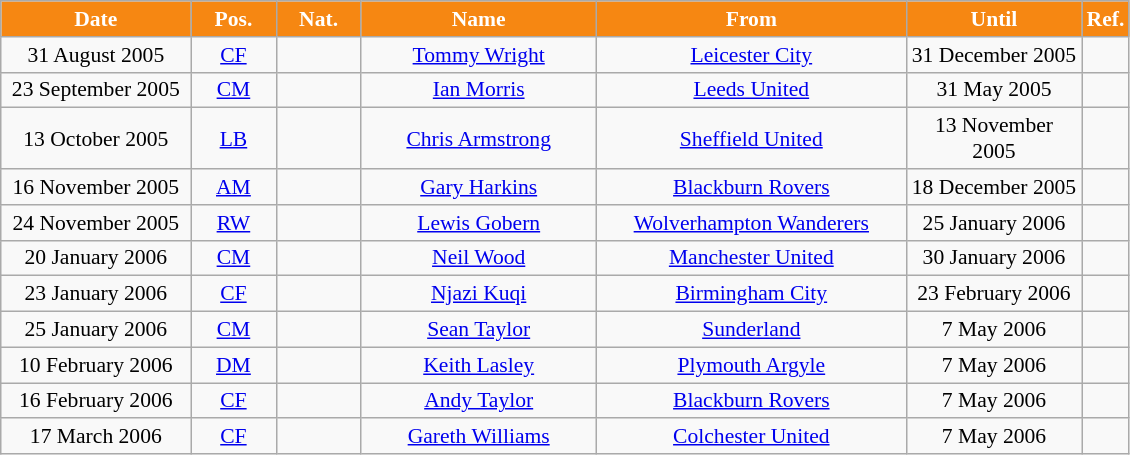<table class="wikitable"  style="text-align:center; font-size:90%; ">
<tr>
<th style="background:#F68712; color:#FFFFFF; width:120px;">Date</th>
<th style="background:#F68712; color:#FFFFFF; width:50px;">Pos.</th>
<th style="background:#F68712; color:#FFFFFF; width:50px;">Nat.</th>
<th style="background:#F68712; color:#FFFFFF; width:150px;">Name</th>
<th style="background:#F68712; color:#FFFFFF; width:200px;">From</th>
<th style="background:#F68712; color:#FFFFFF; width:110px;">Until</th>
<th style="background:#F68712; color:#FFFFFF; width:25px;">Ref.</th>
</tr>
<tr>
<td>31 August 2005</td>
<td><a href='#'>CF</a></td>
<td></td>
<td><a href='#'>Tommy Wright</a></td>
<td><a href='#'>Leicester City</a></td>
<td>31 December 2005</td>
<td></td>
</tr>
<tr>
<td>23 September 2005</td>
<td><a href='#'>CM</a></td>
<td></td>
<td><a href='#'>Ian Morris</a></td>
<td><a href='#'>Leeds United</a></td>
<td>31 May 2005</td>
<td></td>
</tr>
<tr>
<td>13 October 2005</td>
<td><a href='#'>LB</a></td>
<td></td>
<td><a href='#'>Chris Armstrong</a></td>
<td><a href='#'>Sheffield United</a></td>
<td>13 November 2005</td>
<td></td>
</tr>
<tr>
<td>16 November 2005</td>
<td><a href='#'>AM</a></td>
<td></td>
<td><a href='#'>Gary Harkins</a></td>
<td><a href='#'>Blackburn Rovers</a></td>
<td>18 December 2005</td>
<td></td>
</tr>
<tr>
<td>24 November 2005</td>
<td><a href='#'>RW</a></td>
<td></td>
<td><a href='#'>Lewis Gobern</a></td>
<td><a href='#'>Wolverhampton Wanderers</a></td>
<td>25 January 2006</td>
<td></td>
</tr>
<tr>
<td>20 January 2006</td>
<td><a href='#'>CM</a></td>
<td></td>
<td><a href='#'>Neil Wood</a></td>
<td><a href='#'>Manchester United</a></td>
<td>30 January 2006</td>
<td></td>
</tr>
<tr>
<td>23 January 2006</td>
<td><a href='#'>CF</a></td>
<td></td>
<td><a href='#'>Njazi Kuqi</a></td>
<td><a href='#'>Birmingham City</a></td>
<td>23 February 2006</td>
<td></td>
</tr>
<tr>
<td>25 January 2006</td>
<td><a href='#'>CM</a></td>
<td></td>
<td><a href='#'>Sean Taylor</a></td>
<td><a href='#'>Sunderland</a></td>
<td>7 May 2006</td>
<td></td>
</tr>
<tr>
<td>10 February 2006</td>
<td><a href='#'>DM</a></td>
<td></td>
<td><a href='#'>Keith Lasley</a></td>
<td><a href='#'>Plymouth Argyle</a></td>
<td>7 May 2006</td>
<td></td>
</tr>
<tr>
<td>16 February 2006</td>
<td><a href='#'>CF</a></td>
<td></td>
<td><a href='#'>Andy Taylor</a></td>
<td><a href='#'>Blackburn Rovers</a></td>
<td>7 May 2006</td>
<td></td>
</tr>
<tr>
<td>17 March 2006</td>
<td><a href='#'>CF</a></td>
<td></td>
<td><a href='#'>Gareth Williams</a></td>
<td><a href='#'>Colchester United</a></td>
<td>7 May 2006</td>
<td></td>
</tr>
</table>
